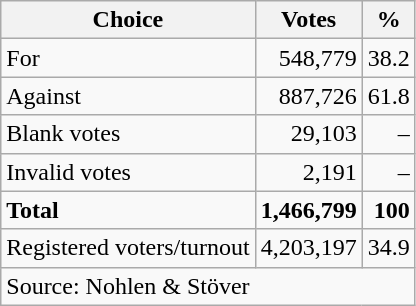<table class=wikitable style=text-align:right>
<tr>
<th>Choice</th>
<th>Votes</th>
<th>%</th>
</tr>
<tr>
<td align=left>For</td>
<td>548,779</td>
<td>38.2</td>
</tr>
<tr>
<td align=left>Against</td>
<td>887,726</td>
<td>61.8</td>
</tr>
<tr>
<td align=left>Blank votes</td>
<td>29,103</td>
<td>–</td>
</tr>
<tr>
<td align=left>Invalid votes</td>
<td>2,191</td>
<td>–</td>
</tr>
<tr>
<td align=left><strong>Total</strong></td>
<td><strong>1,466,799</strong></td>
<td><strong>100</strong></td>
</tr>
<tr>
<td align=left>Registered voters/turnout</td>
<td>4,203,197</td>
<td>34.9</td>
</tr>
<tr>
<td align=left colspan=3>Source: Nohlen & Stöver</td>
</tr>
</table>
